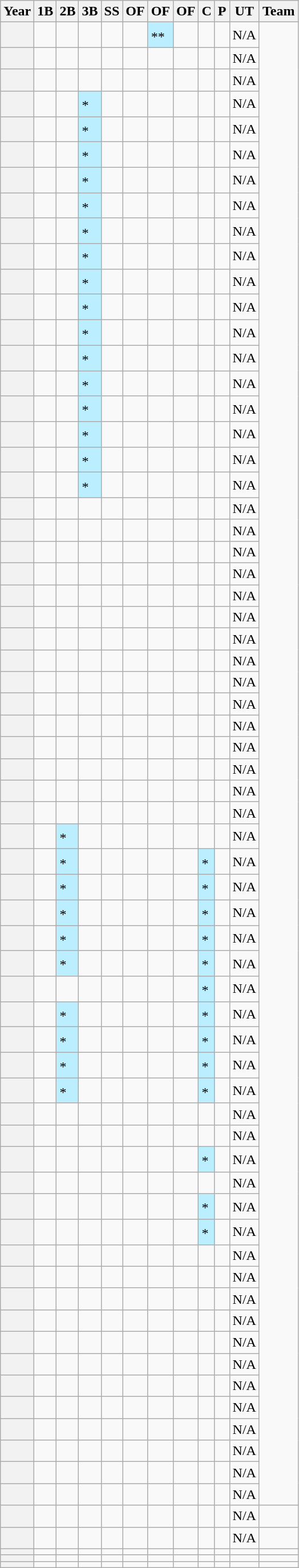<table class="wikitable sortable">
<tr>
<th scope="col">Year</th>
<th scope="col">1B</th>
<th scope="col">2B</th>
<th scope="col">3B</th>
<th scope="col">SS</th>
<th scope="col">OF</th>
<th scope="col">OF</th>
<th scope="col">OF</th>
<th scope="col">C</th>
<th scope="col">P</th>
<th scope="col">UT</th>
<th scope="col">Team</th>
</tr>
<tr>
<th scope="row"></th>
<td><em></em><sup></sup></td>
<td><sup></sup></td>
<td></td>
<td><em></em></td>
<td><sup></sup></td>
<td style="background:#bef;"><em></em>**<sup></sup></td>
<td><sup></sup></td>
<td></td>
<td></td>
<td>N/A</td>
</tr>
<tr>
<th scope="row"></th>
<td></td>
<td></td>
<td></td>
<td><sup></sup></td>
<td></td>
<td></td>
<td><sup></sup></td>
<td></td>
<td></td>
<td>N/A</td>
</tr>
<tr>
<th scope="row"></th>
<td></td>
<td><sup></sup></td>
<td></td>
<td><sup></sup></td>
<td><sup></sup></td>
<td><sup></sup></td>
<td></td>
<td></td>
<td></td>
<td>N/A</td>
</tr>
<tr>
<th scope="row"></th>
<td></td>
<td><sup></sup></td>
<td style="background:#bef;">*<sup></sup></td>
<td><sup></sup></td>
<td><sup></sup></td>
<td></td>
<td></td>
<td></td>
<td></td>
<td>N/A</td>
</tr>
<tr>
<th scope="row"></th>
<td></td>
<td></td>
<td style="background:#bef;">*<sup></sup></td>
<td><sup></sup></td>
<td></td>
<td><sup></sup></td>
<td></td>
<td></td>
<td></td>
<td>N/A</td>
</tr>
<tr>
<th scope="row"></th>
<td></td>
<td></td>
<td style="background:#bef;">*<sup></sup></td>
<td><sup></sup></td>
<td></td>
<td><sup></sup></td>
<td><sup></sup></td>
<td></td>
<td><sup></sup></td>
<td>N/A</td>
</tr>
<tr>
<th scope="row"></th>
<td></td>
<td></td>
<td style="background:#bef;">*<sup></sup></td>
<td></td>
<td></td>
<td><sup></sup></td>
<td><sup></sup></td>
<td></td>
<td><sup></sup></td>
<td>N/A</td>
</tr>
<tr>
<th scope="row"></th>
<td></td>
<td></td>
<td style="background:#bef;">*<sup></sup></td>
<td><sup></sup></td>
<td></td>
<td><sup></sup></td>
<td></td>
<td></td>
<td><sup></sup></td>
<td>N/A</td>
</tr>
<tr>
<th scope="row"></th>
<td></td>
<td></td>
<td style="background:#bef;">*<sup></sup></td>
<td></td>
<td></td>
<td><sup></sup></td>
<td><sup></sup></td>
<td></td>
<td><sup></sup></td>
<td>N/A</td>
</tr>
<tr>
<th scope="row"></th>
<td></td>
<td></td>
<td style="background:#bef;">*<sup></sup></td>
<td><sup></sup></td>
<td></td>
<td><sup></sup></td>
<td><sup></sup></td>
<td></td>
<td><sup></sup></td>
<td>N/A</td>
</tr>
<tr>
<th scope="row"></th>
<td></td>
<td></td>
<td style="background:#bef;">*<sup></sup></td>
<td></td>
<td></td>
<td><sup></sup></td>
<td><sup></sup></td>
<td></td>
<td><sup></sup></td>
<td>N/A</td>
</tr>
<tr>
<th scope="row"></th>
<td></td>
<td></td>
<td style="background:#bef;">*<sup></sup></td>
<td><sup></sup></td>
<td></td>
<td></td>
<td><sup></sup></td>
<td></td>
<td><sup></sup></td>
<td>N/A</td>
</tr>
<tr>
<th scope="row"></th>
<td></td>
<td></td>
<td style="background:#bef;">*<sup></sup></td>
<td></td>
<td></td>
<td></td>
<td><sup></sup></td>
<td></td>
<td><sup></sup></td>
<td>N/A</td>
</tr>
<tr>
<th scope="row"></th>
<td></td>
<td></td>
<td style="background:#bef;">*<sup></sup></td>
<td><sup></sup></td>
<td></td>
<td></td>
<td></td>
<td></td>
<td><sup></sup></td>
<td>N/A</td>
</tr>
<tr>
<th scope="row"></th>
<td></td>
<td></td>
<td style="background:#bef;">*<sup></sup></td>
<td></td>
<td></td>
<td></td>
<td><sup></sup></td>
<td></td>
<td><sup></sup></td>
<td>N/A</td>
</tr>
<tr>
<th scope="row"></th>
<td></td>
<td></td>
<td style="background:#bef;">*<sup></sup></td>
<td></td>
<td></td>
<td></td>
<td></td>
<td><sup></sup></td>
<td><sup></sup></td>
<td>N/A</td>
</tr>
<tr>
<th scope="row"></th>
<td></td>
<td></td>
<td style="background:#bef;">*<sup></sup></td>
<td></td>
<td></td>
<td></td>
<td></td>
<td></td>
<td><sup></sup></td>
<td>N/A</td>
</tr>
<tr>
<th scope="row"></th>
<td></td>
<td></td>
<td style="background:#bef;">*<sup></sup></td>
<td></td>
<td></td>
<td></td>
<td></td>
<td></td>
<td><sup></sup></td>
<td>N/A</td>
</tr>
<tr>
<th scope="row"></th>
<td></td>
<td></td>
<td style="background:#bef;">*<sup></sup></td>
<td></td>
<td></td>
<td></td>
<td></td>
<td></td>
<td><sup></sup></td>
<td>N/A</td>
</tr>
<tr>
<th scope="row"></th>
<td></td>
<td></td>
<td></td>
<td></td>
<td></td>
<td></td>
<td></td>
<td></td>
<td><sup></sup></td>
<td>N/A</td>
</tr>
<tr>
<th scope="row"></th>
<td></td>
<td></td>
<td></td>
<td></td>
<td></td>
<td></td>
<td><sup></sup></td>
<td></td>
<td><sup></sup></td>
<td>N/A</td>
</tr>
<tr>
<th scope="row"></th>
<td></td>
<td></td>
<td></td>
<td></td>
<td></td>
<td></td>
<td></td>
<td></td>
<td><sup></sup></td>
<td>N/A</td>
</tr>
<tr>
<th scope="row"></th>
<td></td>
<td></td>
<td></td>
<td></td>
<td></td>
<td></td>
<td></td>
<td></td>
<td><sup></sup></td>
<td>N/A</td>
</tr>
<tr>
<th scope="row"></th>
<td></td>
<td></td>
<td></td>
<td><sup></sup></td>
<td></td>
<td></td>
<td></td>
<td></td>
<td></td>
<td>N/A</td>
</tr>
<tr>
<th scope="row"></th>
<td></td>
<td></td>
<td></td>
<td><sup></sup></td>
<td></td>
<td><sup></sup></td>
<td></td>
<td></td>
<td></td>
<td>N/A</td>
</tr>
<tr>
<th scope="row"></th>
<td><sup></sup></td>
<td></td>
<td></td>
<td><sup></sup></td>
<td></td>
<td><sup></sup></td>
<td></td>
<td></td>
<td></td>
<td>N/A</td>
</tr>
<tr>
<th scope="row"></th>
<td><sup></sup></td>
<td></td>
<td></td>
<td><sup></sup></td>
<td></td>
<td><sup></sup></td>
<td></td>
<td></td>
<td></td>
<td>N/A</td>
</tr>
<tr>
<th scope="row"></th>
<td><sup></sup></td>
<td></td>
<td></td>
<td><sup></sup></td>
<td></td>
<td><sup></sup></td>
<td></td>
<td></td>
<td></td>
<td>N/A</td>
</tr>
<tr>
<th scope="row"></th>
<td></td>
<td></td>
<td><sup></sup></td>
<td></td>
<td></td>
<td></td>
<td></td>
<td></td>
<td></td>
<td>N/A</td>
</tr>
<tr>
<th scope="row"></th>
<td></td>
<td></td>
<td></td>
<td></td>
<td><sup></sup></td>
<td></td>
<td></td>
<td></td>
<td></td>
<td>N/A</td>
</tr>
<tr>
<th scope="row"></th>
<td></td>
<td></td>
<td></td>
<td></td>
<td><sup></sup></td>
<td><sup></sup></td>
<td></td>
<td></td>
<td></td>
<td>N/A</td>
</tr>
<tr>
<th scope="row"></th>
<td></td>
<td></td>
<td></td>
<td></td>
<td><sup></sup></td>
<td></td>
<td></td>
<td></td>
<td></td>
<td>N/A</td>
</tr>
<tr>
<th scope="row"></th>
<td></td>
<td></td>
<td></td>
<td></td>
<td><sup></sup></td>
<td></td>
<td></td>
<td></td>
<td></td>
<td>N/A</td>
</tr>
<tr>
<th scope="row"></th>
<td></td>
<td></td>
<td></td>
<td></td>
<td></td>
<td></td>
<td><sup></sup></td>
<td></td>
<td></td>
<td>N/A</td>
</tr>
<tr>
<th scope="row"></th>
<td></td>
<td style="background:#bef;">*<sup></sup></td>
<td></td>
<td><sup></sup></td>
<td><sup></sup></td>
<td></td>
<td><sup></sup></td>
<td></td>
<td></td>
<td>N/A</td>
</tr>
<tr>
<th scope="row"></th>
<td></td>
<td style="background:#bef;">*<sup></sup></td>
<td></td>
<td><sup></sup></td>
<td><sup></sup></td>
<td></td>
<td><sup></sup></td>
<td style="background:#bef;">*<sup></sup></td>
<td></td>
<td>N/A</td>
</tr>
<tr>
<th scope="row"></th>
<td></td>
<td style="background:#bef;">*<sup></sup></td>
<td></td>
<td></td>
<td></td>
<td></td>
<td><sup></sup></td>
<td style="background:#bef;">*<sup></sup></td>
<td></td>
<td>N/A</td>
</tr>
<tr>
<th scope="row"></th>
<td></td>
<td style="background:#bef;">*<sup></sup></td>
<td><sup></sup></td>
<td></td>
<td></td>
<td></td>
<td><sup></sup></td>
<td style="background:#bef;">*<sup></sup></td>
<td></td>
<td>N/A</td>
</tr>
<tr>
<th scope="row"></th>
<td></td>
<td style="background:#bef;">*<sup></sup></td>
<td><sup></sup></td>
<td></td>
<td></td>
<td></td>
<td><sup></sup></td>
<td style="background:#bef;">*<sup></sup></td>
<td></td>
<td>N/A</td>
</tr>
<tr>
<th scope="row"></th>
<td></td>
<td style="background:#bef;">*<sup></sup></td>
<td></td>
<td></td>
<td></td>
<td></td>
<td><sup></sup></td>
<td style="background:#bef;">*<sup></sup></td>
<td><sup></sup></td>
<td>N/A</td>
</tr>
<tr>
<th scope="row"></th>
<td></td>
<td></td>
<td></td>
<td></td>
<td></td>
<td></td>
<td><sup></sup></td>
<td style="background:#bef;">*<sup></sup></td>
<td><sup></sup></td>
<td>N/A</td>
</tr>
<tr>
<th scope="row"></th>
<td></td>
<td style="background:#bef;">*<sup></sup></td>
<td></td>
<td></td>
<td></td>
<td></td>
<td><sup></sup></td>
<td style="background:#bef;">*<sup></sup></td>
<td><sup></sup></td>
<td>N/A</td>
</tr>
<tr>
<th scope="row"></th>
<td></td>
<td style="background:#bef;">*<sup></sup></td>
<td></td>
<td></td>
<td></td>
<td></td>
<td><sup></sup></td>
<td style="background:#bef;">*<sup></sup></td>
<td><sup></sup></td>
<td>N/A</td>
</tr>
<tr>
<th scope="row"></th>
<td></td>
<td style="background:#bef;">*<sup></sup></td>
<td></td>
<td></td>
<td></td>
<td></td>
<td></td>
<td style="background:#bef;">*<sup></sup></td>
<td></td>
<td>N/A</td>
</tr>
<tr>
<th scope="row"></th>
<td></td>
<td style="background:#bef;">*<sup></sup></td>
<td></td>
<td></td>
<td></td>
<td></td>
<td><sup></sup></td>
<td style="background:#bef;">*<sup></sup></td>
<td><sup></sup></td>
<td>N/A</td>
</tr>
<tr>
<th scope="row"></th>
<td></td>
<td></td>
<td></td>
<td></td>
<td></td>
<td></td>
<td><sup></sup></td>
<td></td>
<td></td>
<td>N/A</td>
</tr>
<tr>
<th scope="row"></th>
<td></td>
<td></td>
<td></td>
<td></td>
<td></td>
<td></td>
<td><sup></sup></td>
<td></td>
<td><sup></sup></td>
<td>N/A</td>
</tr>
<tr>
<th scope="row"></th>
<td></td>
<td></td>
<td></td>
<td><sup></sup></td>
<td></td>
<td></td>
<td><sup></sup></td>
<td style="background:#bef;">*<sup></sup></td>
<td></td>
<td>N/A</td>
</tr>
<tr>
<th scope="row"></th>
<td></td>
<td></td>
<td></td>
<td><sup></sup></td>
<td></td>
<td></td>
<td><sup></sup></td>
<td></td>
<td></td>
<td>N/A</td>
</tr>
<tr>
<th scope="row"></th>
<td></td>
<td></td>
<td></td>
<td><sup></sup></td>
<td></td>
<td></td>
<td><sup></sup></td>
<td style="background:#bef;">*<sup></sup></td>
<td></td>
<td>N/A</td>
</tr>
<tr>
<th scope="row"></th>
<td></td>
<td></td>
<td><sup></sup></td>
<td></td>
<td></td>
<td></td>
<td><sup></sup></td>
<td style="background:#bef;">*<sup></sup></td>
<td></td>
<td>N/A</td>
</tr>
<tr>
<th scope="row"></th>
<td></td>
<td></td>
<td><sup></sup></td>
<td></td>
<td></td>
<td></td>
<td><sup></sup></td>
<td><sup></sup></td>
<td><sup></sup></td>
<td>N/A</td>
</tr>
<tr>
<th scope="row"></th>
<td></td>
<td></td>
<td></td>
<td><sup></sup></td>
<td></td>
<td></td>
<td><sup></sup></td>
<td><sup></sup></td>
<td></td>
<td>N/A</td>
</tr>
<tr>
<th scope="row"></th>
<td></td>
<td></td>
<td></td>
<td><sup></sup></td>
<td></td>
<td></td>
<td><sup></sup></td>
<td><sup></sup></td>
<td></td>
<td>N/A</td>
</tr>
<tr>
<th scope="row"></th>
<td></td>
<td></td>
<td><sup></sup></td>
<td></td>
<td></td>
<td></td>
<td></td>
<td></td>
<td></td>
<td>N/A</td>
</tr>
<tr>
<th scope="row"></th>
<td></td>
<td></td>
<td><sup></sup></td>
<td></td>
<td></td>
<td></td>
<td></td>
<td></td>
<td></td>
<td>N/A</td>
</tr>
<tr>
<th scope="row"></th>
<td></td>
<td></td>
<td></td>
<td></td>
<td></td>
<td></td>
<td> </td>
<td></td>
<td></td>
<td>N/A</td>
</tr>
<tr>
<th scope="row"></th>
<td></td>
<td></td>
<td></td>
<td></td>
<td></td>
<td></td>
<td></td>
<td></td>
<td></td>
<td>N/A</td>
</tr>
<tr>
<th scope="row"></th>
<td></td>
<td></td>
<td></td>
<td></td>
<td></td>
<td></td>
<td></td>
<td></td>
<td></td>
<td>N/A</td>
</tr>
<tr>
<th scope="row"></th>
<td></td>
<td></td>
<td><sup></sup></td>
<td></td>
<td></td>
<td></td>
<td></td>
<td></td>
<td></td>
<td>N/A</td>
</tr>
<tr>
<th scope="row"></th>
<td></td>
<td></td>
<td></td>
<td></td>
<td></td>
<td></td>
<td></td>
<td></td>
<td></td>
<td>N/A</td>
</tr>
<tr>
<th scope="row"></th>
<td></td>
<td></td>
<td></td>
<td></td>
<td></td>
<td></td>
<td></td>
<td></td>
<td></td>
<td>N/A</td>
</tr>
<tr>
<th scope="row"></th>
<td></td>
<td></td>
<td></td>
<td></td>
<td></td>
<td></td>
<td></td>
<td></td>
<td></td>
<td>N/A</td>
</tr>
<tr>
<th scope="row"></th>
<td></td>
<td></td>
<td></td>
<td></td>
<td></td>
<td></td>
<td></td>
<td></td>
<td></td>
<td>N/A</td>
<td></td>
</tr>
<tr>
<th scope="row"></th>
<td></td>
<td></td>
<td></td>
<td></td>
<td></td>
<td></td>
<td></td>
<td></td>
<td></td>
<td>N/A</td>
<td></td>
</tr>
<tr>
<th scope ="row"></th>
<td></td>
<td></td>
<td></td>
<td></td>
<td> </td>
<td></td>
<td></td>
<td></td>
<td></td>
<td></td>
<td></td>
</tr>
<tr>
<th scope ="row"></th>
<td></td>
<td></td>
<td></td>
<td></td>
<td> </td>
<td></td>
<td></td>
<td></td>
<td></td>
<td></td>
<td></td>
</tr>
<tr>
<th scope ="row"></th>
<td></td>
<td></td>
<td></td>
<td></td>
<td> </td>
<td></td>
<td></td>
<td></td>
<td></td>
<td></td>
<td></td>
</tr>
</table>
